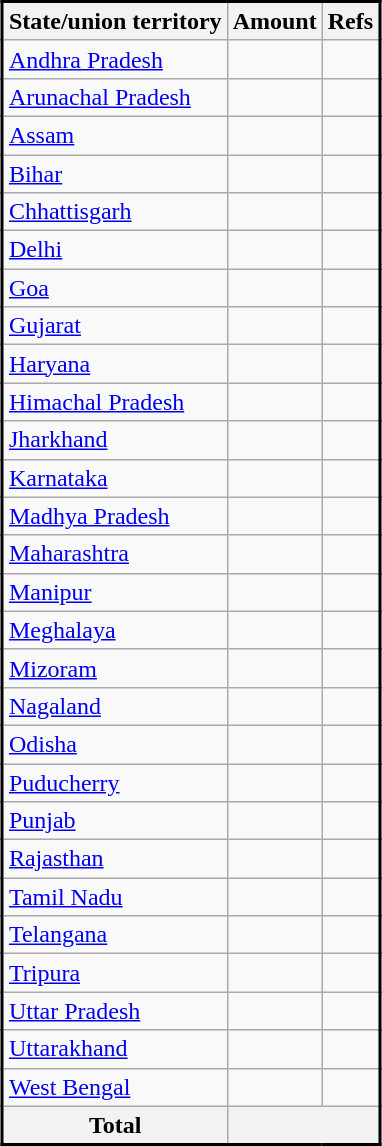<table class="wikitable sortable" style="overflow:auto; border:2px solid; margin-left:auto; margin-right:auto;">
<tr>
<th>State/union territory</th>
<th data-sort-type="number">Amount</th>
<th>Refs</th>
</tr>
<tr>
<td><a href='#'>Andhra Pradesh</a></td>
<td></td>
<td></td>
</tr>
<tr>
<td><a href='#'>Arunachal Pradesh</a></td>
<td></td>
<td></td>
</tr>
<tr>
<td><a href='#'>Assam</a></td>
<td></td>
<td></td>
</tr>
<tr>
<td><a href='#'>Bihar</a></td>
<td></td>
<td></td>
</tr>
<tr>
<td><a href='#'>Chhattisgarh</a></td>
<td></td>
<td></td>
</tr>
<tr>
<td><a href='#'>Delhi</a></td>
<td></td>
<td></td>
</tr>
<tr>
<td><a href='#'>Goa</a></td>
<td></td>
<td></td>
</tr>
<tr>
<td><a href='#'>Gujarat</a></td>
<td></td>
<td></td>
</tr>
<tr>
<td><a href='#'>Haryana</a></td>
<td></td>
<td></td>
</tr>
<tr>
<td><a href='#'>Himachal Pradesh</a></td>
<td></td>
<td></td>
</tr>
<tr>
<td><a href='#'>Jharkhand</a></td>
<td></td>
<td></td>
</tr>
<tr>
<td><a href='#'>Karnataka</a></td>
<td></td>
<td></td>
</tr>
<tr>
<td><a href='#'>Madhya Pradesh</a></td>
<td></td>
<td></td>
</tr>
<tr>
<td><a href='#'>Maharashtra</a></td>
<td></td>
<td></td>
</tr>
<tr>
<td><a href='#'>Manipur</a></td>
<td></td>
<td></td>
</tr>
<tr>
<td><a href='#'>Meghalaya</a></td>
<td></td>
<td></td>
</tr>
<tr>
<td><a href='#'>Mizoram</a></td>
<td></td>
<td></td>
</tr>
<tr>
<td><a href='#'>Nagaland</a></td>
<td></td>
<td></td>
</tr>
<tr>
<td><a href='#'>Odisha</a></td>
<td></td>
<td></td>
</tr>
<tr>
<td><a href='#'>Puducherry</a></td>
<td></td>
<td></td>
</tr>
<tr>
<td><a href='#'>Punjab</a></td>
<td></td>
<td></td>
</tr>
<tr>
<td><a href='#'>Rajasthan</a></td>
<td></td>
<td></td>
</tr>
<tr>
<td><a href='#'>Tamil Nadu</a></td>
<td></td>
<td></td>
</tr>
<tr>
<td><a href='#'>Telangana</a></td>
<td></td>
<td></td>
</tr>
<tr>
<td><a href='#'>Tripura</a></td>
<td></td>
<td></td>
</tr>
<tr>
<td><a href='#'>Uttar Pradesh</a></td>
<td></td>
<td></td>
</tr>
<tr>
<td><a href='#'>Uttarakhand</a></td>
<td></td>
<td></td>
</tr>
<tr>
<td><a href='#'>West Bengal</a></td>
<td></td>
<td></td>
</tr>
<tr>
<th>Total</th>
<th colspan="2"></th>
</tr>
</table>
